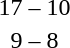<table style="text-align:center">
<tr>
<th width=200></th>
<th width=100></th>
<th width=200></th>
</tr>
<tr>
<td align=right><strong></strong></td>
<td>17 – 10</td>
<td align=left></td>
</tr>
<tr>
<td align=right><strong></strong></td>
<td>9 – 8</td>
<td align=left></td>
</tr>
</table>
